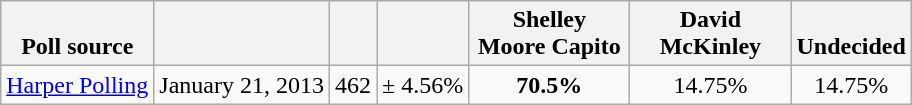<table class="wikitable" style="text-align:center">
<tr valign= bottom>
<th>Poll source</th>
<th></th>
<th></th>
<th></th>
<th style="width:100px;">Shelley<br>Moore Capito</th>
<th style="width:100px;">David<br>McKinley</th>
<th>Undecided</th>
</tr>
<tr>
<td align=left><a href='#'>Harper Polling</a></td>
<td>January 21, 2013</td>
<td>462</td>
<td>± 4.56%</td>
<td><strong>70.5%</strong></td>
<td>14.75%</td>
<td>14.75%</td>
</tr>
</table>
